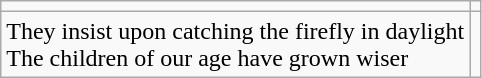<table class="wikitable" style="text-align:left;">
<tr>
<td></td>
<td></td>
</tr>
<tr>
<td>They insist upon catching the firefly in daylight<br>The children of our age have grown wiser</td>
<td></td>
</tr>
</table>
